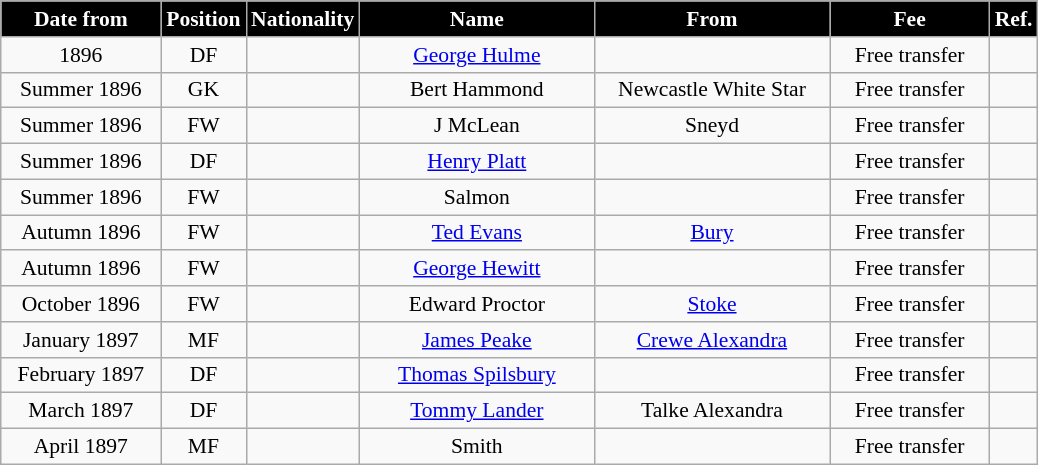<table class="wikitable" style="text-align:center; font-size:90%; ">
<tr>
<th style="background:#000000; color:white; width:100px;">Date from</th>
<th style="background:#000000; color:white; width:50px;">Position</th>
<th style="background:#000000; color:white; width:50px;">Nationality</th>
<th style="background:#000000; color:white; width:150px;">Name</th>
<th style="background:#000000; color:white; width:150px;">From</th>
<th style="background:#000000; color:white; width:100px;">Fee</th>
<th style="background:#000000; color:white; width:25px;">Ref.</th>
</tr>
<tr>
<td>1896</td>
<td>DF</td>
<td></td>
<td><a href='#'>George Hulme</a></td>
<td></td>
<td>Free transfer</td>
<td></td>
</tr>
<tr>
<td>Summer 1896</td>
<td>GK</td>
<td></td>
<td>Bert Hammond</td>
<td>Newcastle White Star</td>
<td>Free transfer</td>
<td></td>
</tr>
<tr>
<td>Summer 1896</td>
<td>FW</td>
<td></td>
<td>J McLean</td>
<td>Sneyd</td>
<td>Free transfer</td>
<td></td>
</tr>
<tr>
<td>Summer 1896</td>
<td>DF</td>
<td></td>
<td><a href='#'>Henry Platt</a></td>
<td></td>
<td>Free transfer</td>
<td></td>
</tr>
<tr>
<td>Summer 1896</td>
<td>FW</td>
<td></td>
<td>Salmon</td>
<td></td>
<td>Free transfer</td>
<td></td>
</tr>
<tr>
<td>Autumn 1896</td>
<td>FW</td>
<td></td>
<td><a href='#'>Ted Evans</a></td>
<td><a href='#'>Bury</a></td>
<td>Free transfer</td>
<td></td>
</tr>
<tr>
<td>Autumn 1896</td>
<td>FW</td>
<td></td>
<td><a href='#'>George Hewitt</a></td>
<td></td>
<td>Free transfer</td>
<td></td>
</tr>
<tr>
<td>October 1896</td>
<td>FW</td>
<td></td>
<td>Edward Proctor</td>
<td><a href='#'>Stoke</a></td>
<td>Free transfer</td>
<td></td>
</tr>
<tr>
<td>January 1897</td>
<td>MF</td>
<td></td>
<td><a href='#'>James Peake</a></td>
<td><a href='#'>Crewe Alexandra</a></td>
<td>Free transfer</td>
<td></td>
</tr>
<tr>
<td>February 1897</td>
<td>DF</td>
<td></td>
<td><a href='#'>Thomas Spilsbury</a></td>
<td></td>
<td>Free transfer</td>
<td></td>
</tr>
<tr>
<td>March 1897</td>
<td>DF</td>
<td></td>
<td><a href='#'>Tommy Lander</a></td>
<td>Talke Alexandra</td>
<td>Free transfer</td>
<td></td>
</tr>
<tr>
<td>April 1897</td>
<td>MF</td>
<td></td>
<td>Smith</td>
<td></td>
<td>Free transfer</td>
<td></td>
</tr>
</table>
